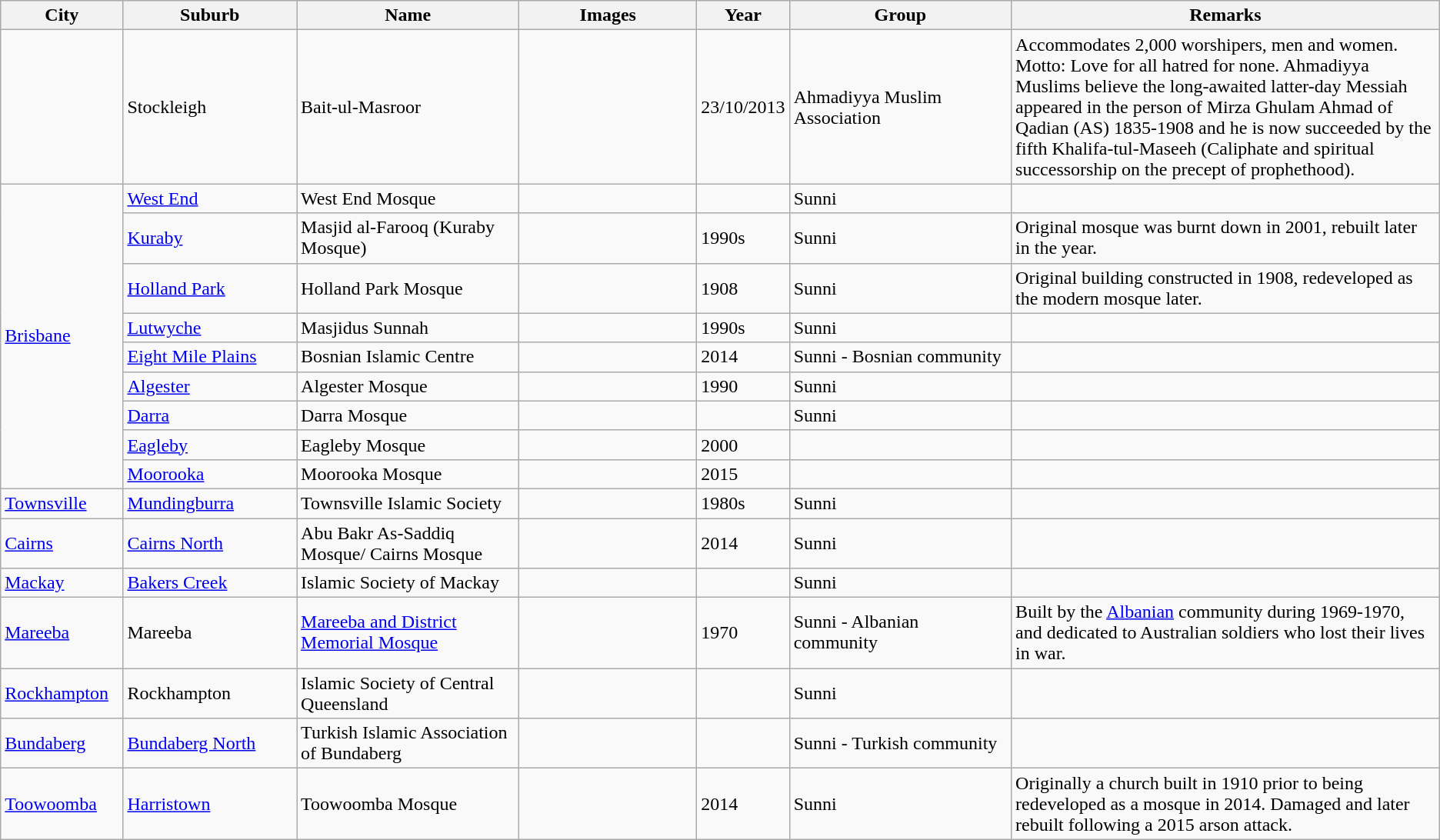<table class="wikitable sortable">
<tr>
<th align=left width=100px>City</th>
<th align=left width=150px>Suburb</th>
<th align=left width=200px>Name</th>
<th align=center width=160px class=unsortable>Images</th>
<th align=left width=050px>Year</th>
<th align=center width=200px>Group</th>
<th align=left width=400px class=unsortable>Remarks</th>
</tr>
<tr>
<td></td>
<td>Stockleigh</td>
<td>Bait-ul-Masroor</td>
<td></td>
<td>23/10/2013</td>
<td>Ahmadiyya Muslim Association</td>
<td>Accommodates 2,000 worshipers, men and women. Motto: Love for all hatred for none. Ahmadiyya Muslims believe the long-awaited latter-day Messiah appeared in the person of Mirza Ghulam Ahmad of Qadian (AS) 1835-1908 and he is now succeeded by the fifth Khalifa-tul-Maseeh (Caliphate and spiritual successorship on the precept of prophethood).</td>
</tr>
<tr>
<td rowspan="9"><a href='#'>Brisbane</a></td>
<td><a href='#'>West End</a></td>
<td>West End Mosque</td>
<td></td>
<td></td>
<td>Sunni</td>
<td></td>
</tr>
<tr>
<td><a href='#'>Kuraby</a></td>
<td>Masjid al-Farooq (Kuraby Mosque)</td>
<td></td>
<td>1990s</td>
<td>Sunni</td>
<td>Original mosque was burnt down in 2001, rebuilt later in the year.</td>
</tr>
<tr>
<td><a href='#'>Holland Park</a></td>
<td>Holland Park Mosque</td>
<td></td>
<td>1908</td>
<td>Sunni</td>
<td>Original building constructed in 1908, redeveloped as the modern mosque later.</td>
</tr>
<tr>
<td><a href='#'>Lutwyche</a></td>
<td>Masjidus Sunnah</td>
<td></td>
<td>1990s</td>
<td>Sunni</td>
<td></td>
</tr>
<tr>
<td><a href='#'>Eight Mile Plains</a></td>
<td>Bosnian Islamic Centre</td>
<td></td>
<td>2014</td>
<td>Sunni - Bosnian community</td>
<td></td>
</tr>
<tr>
<td><a href='#'>Algester</a></td>
<td>Algester Mosque</td>
<td></td>
<td>1990</td>
<td>Sunni</td>
<td></td>
</tr>
<tr>
<td><a href='#'>Darra</a></td>
<td>Darra Mosque</td>
<td></td>
<td></td>
<td>Sunni</td>
<td></td>
</tr>
<tr>
<td><a href='#'>Eagleby</a></td>
<td>Eagleby Mosque</td>
<td></td>
<td>2000</td>
<td></td>
<td></td>
</tr>
<tr>
<td><a href='#'>Moorooka</a></td>
<td>Moorooka Mosque</td>
<td></td>
<td>2015</td>
<td></td>
<td></td>
</tr>
<tr>
<td rowspan="1"><a href='#'>Townsville</a></td>
<td><a href='#'>Mundingburra</a></td>
<td>Townsville Islamic Society</td>
<td></td>
<td>1980s</td>
<td>Sunni</td>
<td></td>
</tr>
<tr>
<td rowspan="1"><a href='#'>Cairns</a></td>
<td><a href='#'>Cairns North</a></td>
<td>Abu Bakr As-Saddiq Mosque/ Cairns Mosque</td>
<td></td>
<td>2014</td>
<td>Sunni</td>
<td></td>
</tr>
<tr>
<td rowspan="1"><a href='#'>Mackay</a></td>
<td><a href='#'>Bakers Creek</a></td>
<td>Islamic Society of Mackay</td>
<td></td>
<td></td>
<td>Sunni</td>
<td></td>
</tr>
<tr>
<td rowspan="1"><a href='#'>Mareeba</a></td>
<td>Mareeba</td>
<td><a href='#'>Mareeba and District Memorial Mosque</a></td>
<td></td>
<td>1970</td>
<td>Sunni - Albanian community</td>
<td>Built by the <a href='#'>Albanian</a> community during 1969-1970, and dedicated to Australian soldiers who lost their lives in war.</td>
</tr>
<tr>
<td rowspan="1"><a href='#'>Rockhampton</a></td>
<td>Rockhampton</td>
<td>Islamic Society of Central Queensland</td>
<td></td>
<td></td>
<td>Sunni</td>
<td></td>
</tr>
<tr>
<td rowspan="1"><a href='#'>Bundaberg</a></td>
<td><a href='#'>Bundaberg North</a></td>
<td>Turkish Islamic Association of Bundaberg</td>
<td></td>
<td></td>
<td>Sunni - Turkish community</td>
<td></td>
</tr>
<tr>
<td rowspan="1"><a href='#'>Toowoomba</a></td>
<td><a href='#'>Harristown</a></td>
<td>Toowoomba Mosque</td>
<td></td>
<td>2014</td>
<td>Sunni</td>
<td>Originally a church built in 1910 prior to being redeveloped as a mosque in 2014. Damaged and later rebuilt following a 2015 arson attack.</td>
</tr>
</table>
